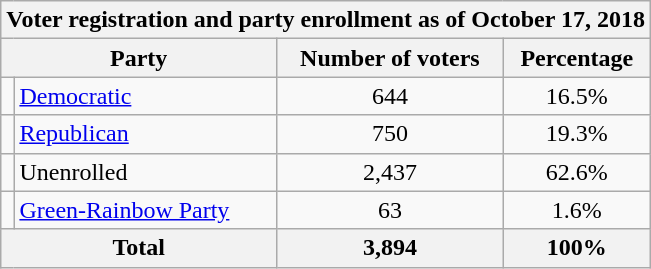<table class=wikitable>
<tr>
<th colspan = 6>Voter registration and party enrollment as of October 17, 2018</th>
</tr>
<tr>
<th colspan = 2>Party</th>
<th>Number of voters</th>
<th>Percentage</th>
</tr>
<tr>
<td></td>
<td><a href='#'>Democratic</a></td>
<td style="text-align:center;">644</td>
<td style="text-align:center;">16.5%</td>
</tr>
<tr>
<td></td>
<td><a href='#'>Republican</a></td>
<td style="text-align:center;">750</td>
<td style="text-align:center;">19.3%</td>
</tr>
<tr>
<td></td>
<td>Unenrolled</td>
<td style="text-align:center;">2,437</td>
<td style="text-align:center;">62.6%</td>
</tr>
<tr>
<td></td>
<td><a href='#'>Green-Rainbow Party</a></td>
<td style="text-align:center;">63</td>
<td style="text-align:center;">1.6%</td>
</tr>
<tr>
<th colspan = 2>Total</th>
<th style="text-align:center;">3,894</th>
<th style="text-align:center;">100%</th>
</tr>
</table>
